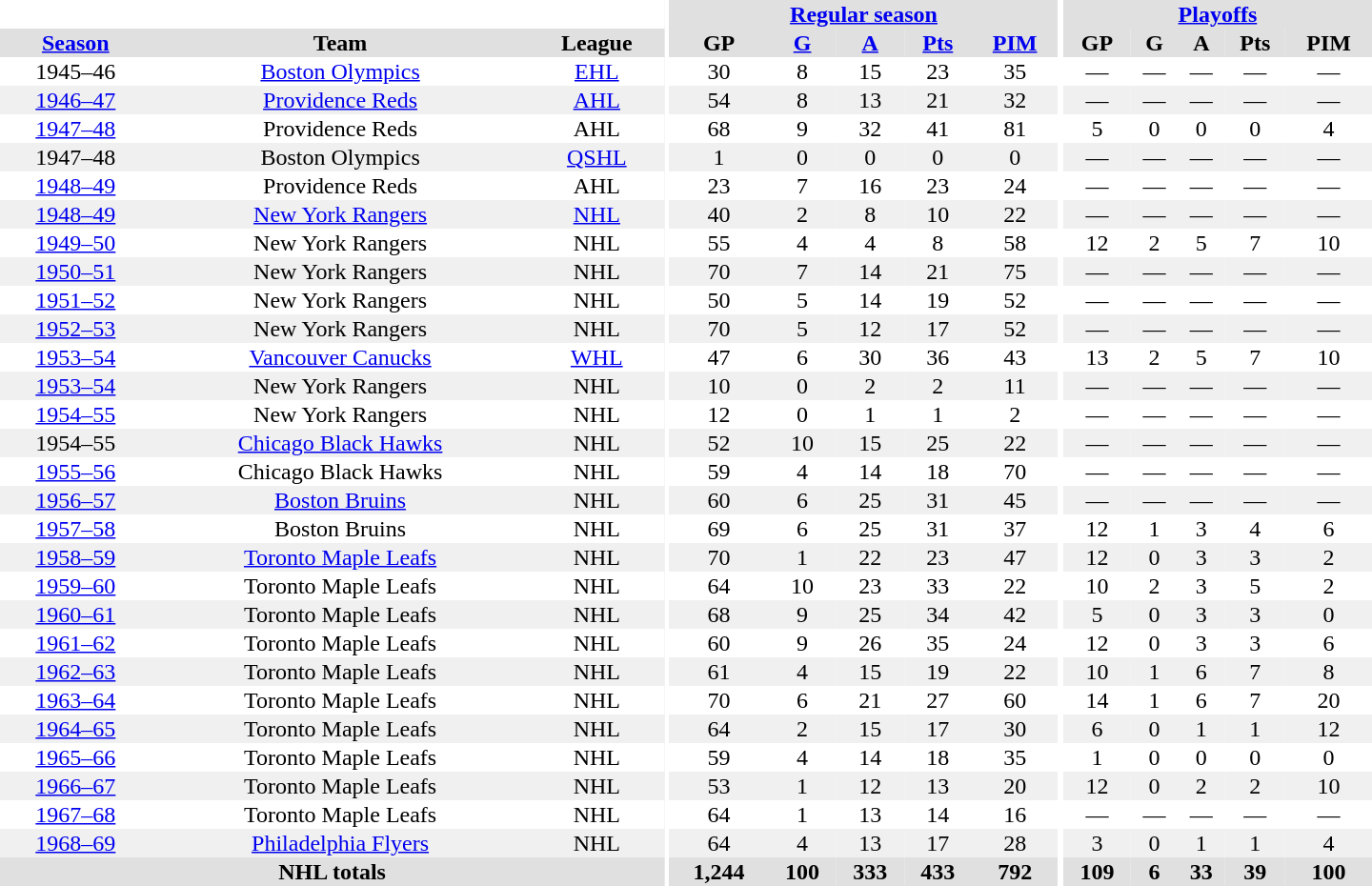<table border="0" cellpadding="1" cellspacing="0" style="text-align:center; width:60em">
<tr bgcolor="#e0e0e0">
<th colspan="3" bgcolor="#ffffff"></th>
<th rowspan="100" bgcolor="#ffffff"></th>
<th colspan="5"><a href='#'>Regular season</a></th>
<th rowspan="100" bgcolor="#ffffff"></th>
<th colspan="5"><a href='#'>Playoffs</a></th>
</tr>
<tr bgcolor="#e0e0e0">
<th><a href='#'>Season</a></th>
<th>Team</th>
<th>League</th>
<th>GP</th>
<th><a href='#'>G</a></th>
<th><a href='#'>A</a></th>
<th><a href='#'>Pts</a></th>
<th><a href='#'>PIM</a></th>
<th>GP</th>
<th>G</th>
<th>A</th>
<th>Pts</th>
<th>PIM</th>
</tr>
<tr>
<td>1945–46</td>
<td><a href='#'>Boston Olympics</a></td>
<td><a href='#'>EHL</a></td>
<td>30</td>
<td>8</td>
<td>15</td>
<td>23</td>
<td>35</td>
<td>—</td>
<td>—</td>
<td>—</td>
<td>—</td>
<td>—</td>
</tr>
<tr bgcolor="#f0f0f0">
<td><a href='#'>1946–47</a></td>
<td><a href='#'>Providence Reds</a></td>
<td><a href='#'>AHL</a></td>
<td>54</td>
<td>8</td>
<td>13</td>
<td>21</td>
<td>32</td>
<td>—</td>
<td>—</td>
<td>—</td>
<td>—</td>
<td>—</td>
</tr>
<tr>
<td><a href='#'>1947–48</a></td>
<td>Providence Reds</td>
<td>AHL</td>
<td>68</td>
<td>9</td>
<td>32</td>
<td>41</td>
<td>81</td>
<td>5</td>
<td>0</td>
<td>0</td>
<td>0</td>
<td>4</td>
</tr>
<tr bgcolor="#f0f0f0">
<td>1947–48</td>
<td>Boston Olympics</td>
<td><a href='#'>QSHL</a></td>
<td>1</td>
<td>0</td>
<td>0</td>
<td>0</td>
<td>0</td>
<td>—</td>
<td>—</td>
<td>—</td>
<td>—</td>
<td>—</td>
</tr>
<tr>
<td><a href='#'>1948–49</a></td>
<td>Providence Reds</td>
<td>AHL</td>
<td>23</td>
<td>7</td>
<td>16</td>
<td>23</td>
<td>24</td>
<td>—</td>
<td>—</td>
<td>—</td>
<td>—</td>
<td>—</td>
</tr>
<tr bgcolor="#f0f0f0">
<td><a href='#'>1948–49</a></td>
<td><a href='#'>New York Rangers</a></td>
<td><a href='#'>NHL</a></td>
<td>40</td>
<td>2</td>
<td>8</td>
<td>10</td>
<td>22</td>
<td>—</td>
<td>—</td>
<td>—</td>
<td>—</td>
<td>—</td>
</tr>
<tr>
<td><a href='#'>1949–50</a></td>
<td>New York Rangers</td>
<td>NHL</td>
<td>55</td>
<td>4</td>
<td>4</td>
<td>8</td>
<td>58</td>
<td>12</td>
<td>2</td>
<td>5</td>
<td>7</td>
<td>10</td>
</tr>
<tr bgcolor="#f0f0f0">
<td><a href='#'>1950–51</a></td>
<td>New York Rangers</td>
<td>NHL</td>
<td>70</td>
<td>7</td>
<td>14</td>
<td>21</td>
<td>75</td>
<td>—</td>
<td>—</td>
<td>—</td>
<td>—</td>
<td>—</td>
</tr>
<tr>
<td><a href='#'>1951–52</a></td>
<td>New York Rangers</td>
<td>NHL</td>
<td>50</td>
<td>5</td>
<td>14</td>
<td>19</td>
<td>52</td>
<td>—</td>
<td>—</td>
<td>—</td>
<td>—</td>
<td>—</td>
</tr>
<tr bgcolor="#f0f0f0">
<td><a href='#'>1952–53</a></td>
<td>New York Rangers</td>
<td>NHL</td>
<td>70</td>
<td>5</td>
<td>12</td>
<td>17</td>
<td>52</td>
<td>—</td>
<td>—</td>
<td>—</td>
<td>—</td>
<td>—</td>
</tr>
<tr>
<td><a href='#'>1953–54</a></td>
<td><a href='#'>Vancouver Canucks</a></td>
<td><a href='#'>WHL</a></td>
<td>47</td>
<td>6</td>
<td>30</td>
<td>36</td>
<td>43</td>
<td>13</td>
<td>2</td>
<td>5</td>
<td>7</td>
<td>10</td>
</tr>
<tr bgcolor="#f0f0f0">
<td><a href='#'>1953–54</a></td>
<td>New York Rangers</td>
<td>NHL</td>
<td>10</td>
<td>0</td>
<td>2</td>
<td>2</td>
<td>11</td>
<td>—</td>
<td>—</td>
<td>—</td>
<td>—</td>
<td>—</td>
</tr>
<tr>
<td><a href='#'>1954–55</a></td>
<td>New York Rangers</td>
<td>NHL</td>
<td>12</td>
<td>0</td>
<td>1</td>
<td>1</td>
<td>2</td>
<td>—</td>
<td>—</td>
<td>—</td>
<td>—</td>
<td>—</td>
</tr>
<tr bgcolor="#f0f0f0">
<td>1954–55</td>
<td><a href='#'>Chicago Black Hawks</a></td>
<td>NHL</td>
<td>52</td>
<td>10</td>
<td>15</td>
<td>25</td>
<td>22</td>
<td>—</td>
<td>—</td>
<td>—</td>
<td>—</td>
<td>—</td>
</tr>
<tr>
<td><a href='#'>1955–56</a></td>
<td>Chicago Black Hawks</td>
<td>NHL</td>
<td>59</td>
<td>4</td>
<td>14</td>
<td>18</td>
<td>70</td>
<td>—</td>
<td>—</td>
<td>—</td>
<td>—</td>
<td>—</td>
</tr>
<tr bgcolor="#f0f0f0">
<td><a href='#'>1956–57</a></td>
<td><a href='#'>Boston Bruins</a></td>
<td>NHL</td>
<td>60</td>
<td>6</td>
<td>25</td>
<td>31</td>
<td>45</td>
<td>—</td>
<td>—</td>
<td>—</td>
<td>—</td>
<td>—</td>
</tr>
<tr>
<td><a href='#'>1957–58</a></td>
<td>Boston Bruins</td>
<td>NHL</td>
<td>69</td>
<td>6</td>
<td>25</td>
<td>31</td>
<td>37</td>
<td>12</td>
<td>1</td>
<td>3</td>
<td>4</td>
<td>6</td>
</tr>
<tr bgcolor="#f0f0f0">
<td><a href='#'>1958–59</a></td>
<td><a href='#'>Toronto Maple Leafs</a></td>
<td>NHL</td>
<td>70</td>
<td>1</td>
<td>22</td>
<td>23</td>
<td>47</td>
<td>12</td>
<td>0</td>
<td>3</td>
<td>3</td>
<td>2</td>
</tr>
<tr>
<td><a href='#'>1959–60</a></td>
<td>Toronto Maple Leafs</td>
<td>NHL</td>
<td>64</td>
<td>10</td>
<td>23</td>
<td>33</td>
<td>22</td>
<td>10</td>
<td>2</td>
<td>3</td>
<td>5</td>
<td>2</td>
</tr>
<tr bgcolor="#f0f0f0">
<td><a href='#'>1960–61</a></td>
<td>Toronto Maple Leafs</td>
<td>NHL</td>
<td>68</td>
<td>9</td>
<td>25</td>
<td>34</td>
<td>42</td>
<td>5</td>
<td>0</td>
<td>3</td>
<td>3</td>
<td>0</td>
</tr>
<tr>
<td><a href='#'>1961–62</a></td>
<td>Toronto Maple Leafs</td>
<td>NHL</td>
<td>60</td>
<td>9</td>
<td>26</td>
<td>35</td>
<td>24</td>
<td>12</td>
<td>0</td>
<td>3</td>
<td>3</td>
<td>6</td>
</tr>
<tr bgcolor="#f0f0f0">
<td><a href='#'>1962–63</a></td>
<td>Toronto Maple Leafs</td>
<td>NHL</td>
<td>61</td>
<td>4</td>
<td>15</td>
<td>19</td>
<td>22</td>
<td>10</td>
<td>1</td>
<td>6</td>
<td>7</td>
<td>8</td>
</tr>
<tr>
<td><a href='#'>1963–64</a></td>
<td>Toronto Maple Leafs</td>
<td>NHL</td>
<td>70</td>
<td>6</td>
<td>21</td>
<td>27</td>
<td>60</td>
<td>14</td>
<td>1</td>
<td>6</td>
<td>7</td>
<td>20</td>
</tr>
<tr bgcolor="#f0f0f0">
<td><a href='#'>1964–65</a></td>
<td>Toronto Maple Leafs</td>
<td>NHL</td>
<td>64</td>
<td>2</td>
<td>15</td>
<td>17</td>
<td>30</td>
<td>6</td>
<td>0</td>
<td>1</td>
<td>1</td>
<td>12</td>
</tr>
<tr>
<td><a href='#'>1965–66</a></td>
<td>Toronto Maple Leafs</td>
<td>NHL</td>
<td>59</td>
<td>4</td>
<td>14</td>
<td>18</td>
<td>35</td>
<td>1</td>
<td>0</td>
<td>0</td>
<td>0</td>
<td>0</td>
</tr>
<tr bgcolor="#f0f0f0">
<td><a href='#'>1966–67</a></td>
<td>Toronto Maple Leafs</td>
<td>NHL</td>
<td>53</td>
<td>1</td>
<td>12</td>
<td>13</td>
<td>20</td>
<td>12</td>
<td>0</td>
<td>2</td>
<td>2</td>
<td>10</td>
</tr>
<tr>
<td><a href='#'>1967–68</a></td>
<td>Toronto Maple Leafs</td>
<td>NHL</td>
<td>64</td>
<td>1</td>
<td>13</td>
<td>14</td>
<td>16</td>
<td>—</td>
<td>—</td>
<td>—</td>
<td>—</td>
<td>—</td>
</tr>
<tr bgcolor="#f0f0f0">
<td><a href='#'>1968–69</a></td>
<td><a href='#'>Philadelphia Flyers</a></td>
<td>NHL</td>
<td>64</td>
<td>4</td>
<td>13</td>
<td>17</td>
<td>28</td>
<td>3</td>
<td>0</td>
<td>1</td>
<td>1</td>
<td>4</td>
</tr>
<tr bgcolor="#e0e0e0">
<th colspan="3">NHL totals</th>
<th>1,244</th>
<th>100</th>
<th>333</th>
<th>433</th>
<th>792</th>
<th>109</th>
<th>6</th>
<th>33</th>
<th>39</th>
<th>100</th>
</tr>
</table>
